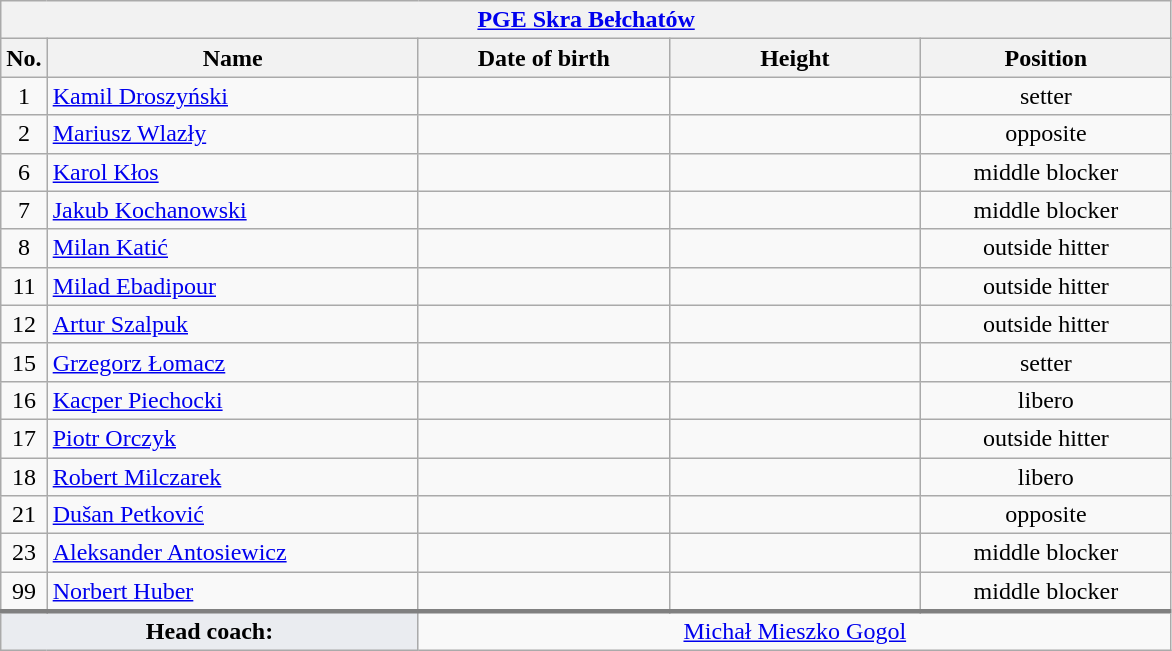<table class="wikitable collapsible collapsed" style="font-size:100%; text-align:center">
<tr>
<th colspan=5 style="width:30em"><a href='#'>PGE Skra Bełchatów</a></th>
</tr>
<tr>
<th>No.</th>
<th style="width:15em">Name</th>
<th style="width:10em">Date of birth</th>
<th style="width:10em">Height</th>
<th style="width:10em">Position</th>
</tr>
<tr>
<td>1</td>
<td align=left> <a href='#'>Kamil Droszyński</a></td>
<td align=right></td>
<td></td>
<td>setter</td>
</tr>
<tr>
<td>2</td>
<td align=left> <a href='#'>Mariusz Wlazły</a></td>
<td align=right></td>
<td></td>
<td>opposite</td>
</tr>
<tr>
<td>6</td>
<td align=left> <a href='#'>Karol Kłos</a></td>
<td align=right></td>
<td></td>
<td>middle blocker</td>
</tr>
<tr>
<td>7</td>
<td align=left> <a href='#'>Jakub Kochanowski</a></td>
<td align=right></td>
<td></td>
<td>middle blocker</td>
</tr>
<tr>
<td>8</td>
<td align=left> <a href='#'>Milan Katić</a></td>
<td align=right></td>
<td></td>
<td>outside hitter</td>
</tr>
<tr>
<td>11</td>
<td align=left> <a href='#'>Milad Ebadipour</a></td>
<td align=right></td>
<td></td>
<td>outside hitter</td>
</tr>
<tr>
<td>12</td>
<td align=left> <a href='#'>Artur Szalpuk</a></td>
<td align=right></td>
<td></td>
<td>outside hitter</td>
</tr>
<tr>
<td>15</td>
<td align=left> <a href='#'>Grzegorz Łomacz</a></td>
<td align=right></td>
<td></td>
<td>setter</td>
</tr>
<tr>
<td>16</td>
<td align=left> <a href='#'>Kacper Piechocki</a></td>
<td align=right></td>
<td></td>
<td>libero</td>
</tr>
<tr>
<td>17</td>
<td align=left> <a href='#'>Piotr Orczyk</a></td>
<td align=right></td>
<td></td>
<td>outside hitter</td>
</tr>
<tr>
<td>18</td>
<td align=left> <a href='#'>Robert Milczarek</a></td>
<td align=right></td>
<td></td>
<td>libero</td>
</tr>
<tr>
<td>21</td>
<td align=left> <a href='#'>Dušan Petković</a></td>
<td align=right></td>
<td></td>
<td>opposite</td>
</tr>
<tr>
<td>23</td>
<td align=left> <a href='#'>Aleksander Antosiewicz</a></td>
<td align=right></td>
<td></td>
<td>middle blocker</td>
</tr>
<tr>
<td>99</td>
<td align=left> <a href='#'>Norbert Huber</a></td>
<td align=right></td>
<td></td>
<td>middle blocker</td>
</tr>
<tr style="border-top: 3px solid grey">
<td colspan=2 style="background:#EAECF0"><strong>Head coach:</strong></td>
<td colspan=3> <a href='#'>Michał Mieszko Gogol</a></td>
</tr>
</table>
